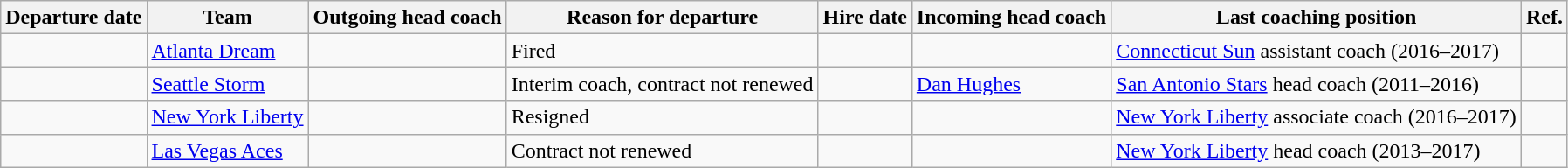<table class="wikitable sortable">
<tr>
<th>Departure date</th>
<th>Team</th>
<th>Outgoing head coach</th>
<th>Reason for departure</th>
<th>Hire date</th>
<th>Incoming head coach</th>
<th class="unsortable">Last coaching position</th>
<th class="unsortable">Ref.</th>
</tr>
<tr>
<td align=center></td>
<td><a href='#'>Atlanta Dream</a></td>
<td> </td>
<td>Fired</td>
<td></td>
<td> </td>
<td><a href='#'>Connecticut Sun</a> assistant coach (2016–2017)</td>
<td></td>
</tr>
<tr>
<td align=center></td>
<td><a href='#'>Seattle Storm</a></td>
<td> </td>
<td>Interim coach, contract not renewed</td>
<td></td>
<td> <a href='#'>Dan Hughes</a></td>
<td><a href='#'>San Antonio Stars</a> head coach (2011–2016)</td>
<td></td>
</tr>
<tr>
<td align=center></td>
<td><a href='#'>New York Liberty</a></td>
<td> </td>
<td>Resigned</td>
<td></td>
<td> </td>
<td><a href='#'>New York Liberty</a> associate coach (2016–2017)</td>
<td></td>
</tr>
<tr>
<td align=center></td>
<td><a href='#'>Las Vegas Aces</a></td>
<td> </td>
<td>Contract not renewed</td>
<td></td>
<td> </td>
<td><a href='#'>New York Liberty</a> head coach (2013–2017)</td>
<td></td>
</tr>
</table>
